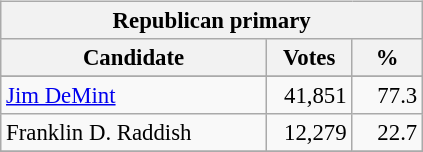<table class="wikitable" align="left" style="margin: 1em 1em 1em 0; font-size: 95%;">
<tr>
<th colspan="3">Republican primary</th>
</tr>
<tr>
<th colspan="1" style="width: 170px">Candidate</th>
<th style="width: 50px">Votes</th>
<th style="width: 40px">%</th>
</tr>
<tr>
</tr>
<tr>
<td><a href='#'>Jim DeMint</a></td>
<td align="right">41,851</td>
<td align="right">77.3</td>
</tr>
<tr>
<td>Franklin D. Raddish</td>
<td align="right">12,279</td>
<td align="right">22.7</td>
</tr>
<tr>
</tr>
</table>
